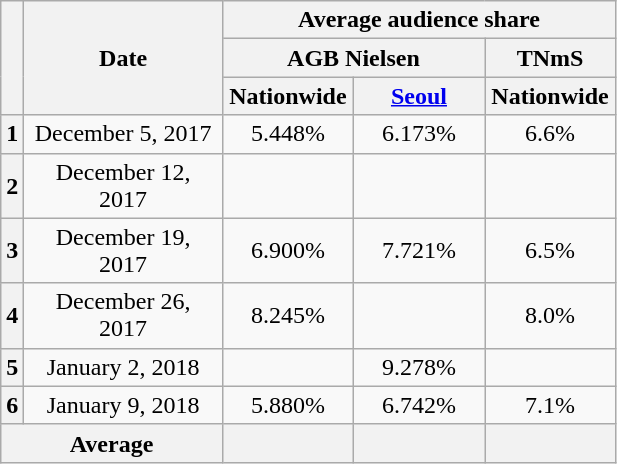<table class="wikitable" style="text-align:center">
<tr>
<th rowspan="3"></th>
<th rowspan="3" width="125">Date</th>
<th colspan="3">Average audience share</th>
</tr>
<tr>
<th colspan="2">AGB Nielsen</th>
<th colspan="1">TNmS</th>
</tr>
<tr>
<th width="80">Nationwide</th>
<th width="80"><a href='#'>Seoul</a></th>
<th width="80">Nationwide</th>
</tr>
<tr>
<th>1</th>
<td>December 5, 2017</td>
<td>5.448%</td>
<td>6.173%</td>
<td>6.6%</td>
</tr>
<tr>
<th>2</th>
<td>December 12, 2017</td>
<td></td>
<td></td>
<td></td>
</tr>
<tr>
<th>3</th>
<td>December 19, 2017</td>
<td>6.900%</td>
<td>7.721%</td>
<td>6.5%</td>
</tr>
<tr>
<th>4</th>
<td>December 26, 2017</td>
<td>8.245%</td>
<td></td>
<td>8.0%</td>
</tr>
<tr>
<th>5</th>
<td>January 2, 2018</td>
<td></td>
<td>9.278%</td>
<td></td>
</tr>
<tr>
<th>6</th>
<td>January 9, 2018</td>
<td>5.880%</td>
<td>6.742%</td>
<td>7.1%</td>
</tr>
<tr>
<th colspan="2">Average</th>
<th></th>
<th></th>
<th></th>
</tr>
</table>
